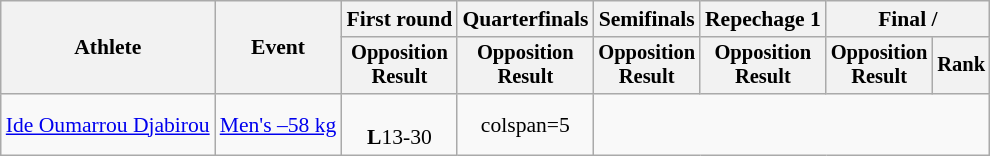<table class="wikitable" style="font-size:90%;">
<tr>
<th rowspan=2>Athlete</th>
<th rowspan=2>Event</th>
<th>First round</th>
<th>Quarterfinals</th>
<th>Semifinals</th>
<th>Repechage 1</th>
<th colspan=2>Final / </th>
</tr>
<tr style="font-size:95%">
<th>Opposition<br>Result</th>
<th>Opposition<br>Result</th>
<th>Opposition<br>Result</th>
<th>Opposition<br>Result</th>
<th>Opposition<br>Result</th>
<th>Rank</th>
</tr>
<tr align=center>
<td align=left><a href='#'>Ide Oumarrou Djabirou</a></td>
<td align=left><a href='#'>Men's –58 kg</a></td>
<td><br><strong>L</strong>13-30</td>
<td>colspan=5 </td>
</tr>
</table>
